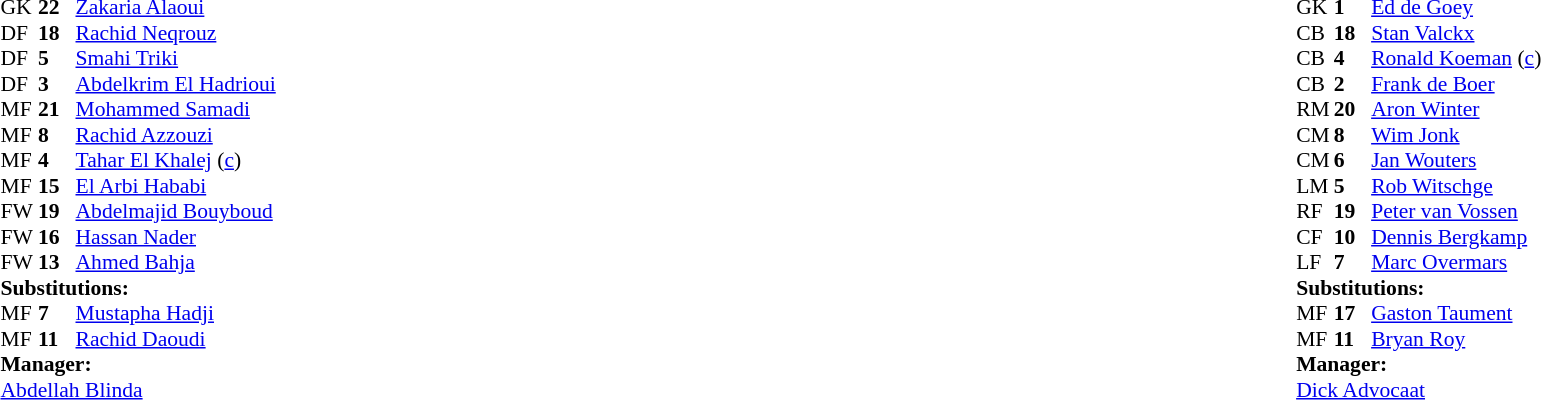<table width="100%">
<tr>
<td valign="top" width="50%"><br><table style="font-size: 90%" cellspacing="0" cellpadding="0">
<tr>
<th width="25"></th>
<th width="25"></th>
</tr>
<tr>
<td>GK</td>
<td><strong>22</strong></td>
<td><a href='#'>Zakaria Alaoui</a></td>
</tr>
<tr>
<td>DF</td>
<td><strong>18</strong></td>
<td><a href='#'>Rachid Neqrouz</a></td>
</tr>
<tr>
<td>DF</td>
<td><strong>5</strong></td>
<td><a href='#'>Smahi Triki</a></td>
</tr>
<tr>
<td>DF</td>
<td><strong>3</strong></td>
<td><a href='#'>Abdelkrim El Hadrioui</a></td>
</tr>
<tr>
<td>MF</td>
<td><strong>21</strong></td>
<td><a href='#'>Mohammed Samadi</a></td>
<td></td>
</tr>
<tr>
<td>MF</td>
<td><strong>8</strong></td>
<td><a href='#'>Rachid Azzouzi</a></td>
<td></td>
<td></td>
</tr>
<tr>
<td>MF</td>
<td><strong>4</strong></td>
<td><a href='#'>Tahar El Khalej</a> (<a href='#'>c</a>)</td>
<td></td>
</tr>
<tr>
<td>MF</td>
<td><strong>15</strong></td>
<td><a href='#'>El Arbi Hababi</a></td>
<td></td>
</tr>
<tr>
<td>FW</td>
<td><strong>19</strong></td>
<td><a href='#'>Abdelmajid Bouyboud</a></td>
<td></td>
<td></td>
</tr>
<tr>
<td>FW</td>
<td><strong>16</strong></td>
<td><a href='#'>Hassan Nader</a></td>
<td></td>
</tr>
<tr>
<td>FW</td>
<td><strong>13</strong></td>
<td><a href='#'>Ahmed Bahja</a></td>
</tr>
<tr>
<td colspan=3><strong>Substitutions:</strong></td>
</tr>
<tr>
<td>MF</td>
<td><strong>7</strong></td>
<td><a href='#'>Mustapha Hadji</a></td>
<td></td>
<td></td>
</tr>
<tr>
<td>MF</td>
<td><strong>11</strong></td>
<td><a href='#'>Rachid Daoudi</a></td>
<td></td>
<td></td>
</tr>
<tr>
<td colspan=3><strong>Manager:</strong></td>
</tr>
<tr>
<td colspan="4"><a href='#'>Abdellah Blinda</a></td>
</tr>
</table>
</td>
<td></td>
<td valign="top" width="50%"><br><table style="font-size: 90%" cellspacing="0" cellpadding="0" align=center>
<tr>
<th width="25"></th>
<th width="25"></th>
</tr>
<tr>
<td>GK</td>
<td><strong>1</strong></td>
<td><a href='#'>Ed de Goey</a></td>
</tr>
<tr>
<td>CB</td>
<td><strong>18</strong></td>
<td><a href='#'>Stan Valckx</a></td>
<td></td>
</tr>
<tr>
<td>CB</td>
<td><strong>4</strong></td>
<td><a href='#'>Ronald Koeman</a> (<a href='#'>c</a>)</td>
</tr>
<tr>
<td>CB</td>
<td><strong>2</strong></td>
<td><a href='#'>Frank de Boer</a></td>
</tr>
<tr>
<td>RM</td>
<td><strong>20</strong></td>
<td><a href='#'>Aron Winter</a></td>
</tr>
<tr>
<td>CM</td>
<td><strong>8</strong></td>
<td><a href='#'>Wim Jonk</a></td>
</tr>
<tr>
<td>CM</td>
<td><strong>6</strong></td>
<td><a href='#'>Jan Wouters</a></td>
<td></td>
</tr>
<tr>
<td>LM</td>
<td><strong>5</strong></td>
<td><a href='#'>Rob Witschge</a></td>
</tr>
<tr>
<td>RF</td>
<td><strong>19</strong></td>
<td><a href='#'>Peter van Vossen</a></td>
<td></td>
<td></td>
</tr>
<tr>
<td>CF</td>
<td><strong>10</strong></td>
<td><a href='#'>Dennis Bergkamp</a></td>
</tr>
<tr>
<td>LF</td>
<td><strong>7</strong></td>
<td><a href='#'>Marc Overmars</a></td>
<td></td>
<td></td>
</tr>
<tr>
<td colspan=3><strong>Substitutions:</strong></td>
</tr>
<tr>
<td>MF</td>
<td><strong>17</strong></td>
<td><a href='#'>Gaston Taument</a></td>
<td></td>
<td></td>
</tr>
<tr>
<td>MF</td>
<td><strong>11</strong></td>
<td><a href='#'>Bryan Roy</a></td>
<td></td>
<td></td>
</tr>
<tr>
<td colspan=3><strong>Manager:</strong></td>
</tr>
<tr>
<td colspan="4"><a href='#'>Dick Advocaat</a></td>
</tr>
</table>
</td>
</tr>
</table>
